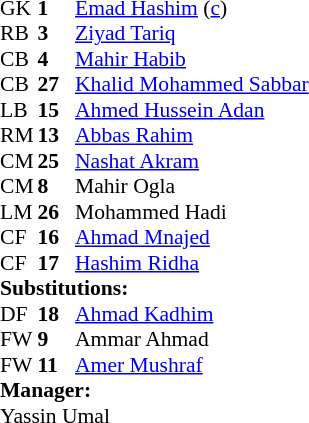<table style="font-size: 90%" cellspacing="0" cellpadding="0">
<tr>
<th width=25></th>
<th width=25></th>
</tr>
<tr>
<td>GK</td>
<td><strong>1</strong></td>
<td> <a href='#'>Emad Hashim</a> (<a href='#'>c</a>)</td>
</tr>
<tr>
<td>RB</td>
<td><strong>3</strong></td>
<td> <a href='#'>Ziyad Tariq</a></td>
<td></td>
<td></td>
</tr>
<tr>
<td>CB</td>
<td><strong>4</strong></td>
<td> <a href='#'>Mahir Habib</a></td>
</tr>
<tr>
<td>CB</td>
<td><strong>27</strong></td>
<td> <a href='#'>Khalid Mohammed Sabbar</a></td>
</tr>
<tr>
<td>LB</td>
<td><strong>15</strong></td>
<td> <a href='#'>Ahmed Hussein Adan</a></td>
<td></td>
</tr>
<tr>
<td>RM</td>
<td><strong>13</strong></td>
<td> <a href='#'>Abbas Rahim</a></td>
</tr>
<tr>
<td>CM</td>
<td><strong>25</strong></td>
<td> <a href='#'>Nashat Akram</a></td>
</tr>
<tr>
<td>CM</td>
<td><strong>8</strong></td>
<td> Mahir Ogla</td>
<td></td>
<td></td>
</tr>
<tr>
<td>LM</td>
<td><strong>26</strong></td>
<td> Mohammed Hadi</td>
</tr>
<tr>
<td>CF</td>
<td><strong>16</strong></td>
<td> <a href='#'>Ahmad Mnajed</a></td>
<td></td>
<td></td>
</tr>
<tr>
<td>CF</td>
<td><strong>17</strong></td>
<td> <a href='#'>Hashim Ridha</a></td>
<td></td>
</tr>
<tr>
<td colspan=3><strong>Substitutions:</strong></td>
</tr>
<tr>
<td>DF</td>
<td><strong>18</strong></td>
<td> <a href='#'>Ahmad Kadhim</a></td>
<td></td>
<td></td>
</tr>
<tr>
<td>FW</td>
<td><strong>9</strong></td>
<td> Ammar Ahmad</td>
<td></td>
<td></td>
</tr>
<tr>
<td>FW</td>
<td><strong>11</strong></td>
<td> <a href='#'>Amer Mushraf</a></td>
<td></td>
<td></td>
</tr>
<tr>
<td colspan=3><strong>Manager:</strong></td>
</tr>
<tr>
<td colspan=3> Yassin Umal</td>
</tr>
</table>
